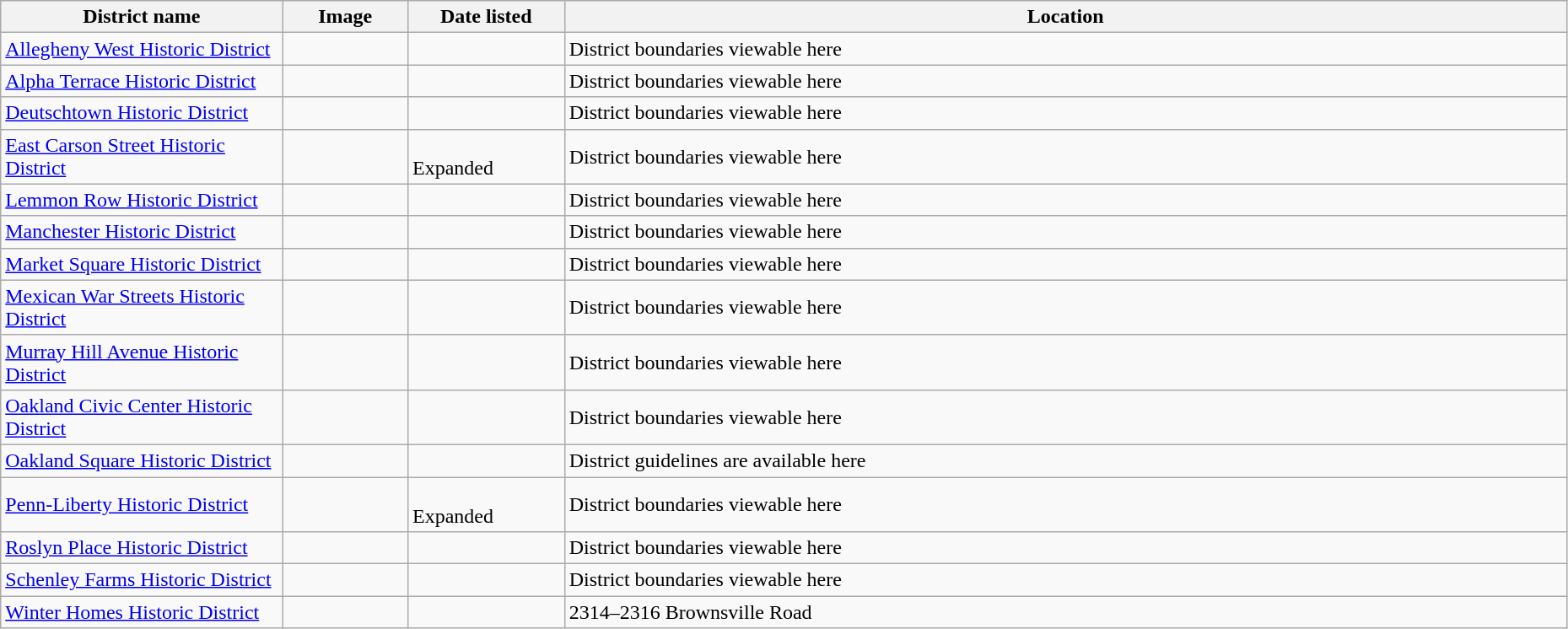<table class="wikitable sortable" style="width:98%">
<tr>
<th style="width:18%;">District name</th>
<th style="width:8%;" class="unsortable">Image</th>
<th style="width:10%;">Date listed</th>
<th>Location</th>
</tr>
<tr>
<td><a href='#'>Allegheny West Historic District</a></td>
<td></td>
<td></td>
<td>District boundaries viewable here </td>
</tr>
<tr>
<td><a href='#'>Alpha Terrace Historic District</a></td>
<td></td>
<td></td>
<td>District boundaries viewable here </td>
</tr>
<tr>
<td><a href='#'>Deutschtown Historic District</a></td>
<td></td>
<td></td>
<td>District boundaries viewable here </td>
</tr>
<tr>
<td><a href='#'>East Carson Street Historic District</a></td>
<td></td>
<td><br>Expanded </td>
<td>District boundaries viewable here </td>
</tr>
<tr>
<td><a href='#'>Lemmon Row Historic District</a></td>
<td></td>
<td></td>
<td>District boundaries viewable here </td>
</tr>
<tr>
<td><a href='#'>Manchester Historic District</a></td>
<td></td>
<td></td>
<td>District boundaries viewable here </td>
</tr>
<tr>
<td><a href='#'>Market Square Historic District</a></td>
<td></td>
<td></td>
<td>District boundaries viewable here </td>
</tr>
<tr>
<td><a href='#'>Mexican War Streets Historic District</a></td>
<td></td>
<td></td>
<td>District boundaries viewable here </td>
</tr>
<tr>
<td><a href='#'>Murray Hill Avenue Historic District</a></td>
<td></td>
<td></td>
<td>District boundaries viewable here </td>
</tr>
<tr>
<td><a href='#'>Oakland Civic Center Historic District</a></td>
<td></td>
<td></td>
<td>District boundaries viewable here </td>
</tr>
<tr>
<td><a href='#'>Oakland Square Historic District</a></td>
<td></td>
<td></td>
<td>District guidelines are available here </td>
</tr>
<tr>
<td><a href='#'>Penn-Liberty Historic District</a></td>
<td></td>
<td><br>Expanded </td>
<td>District boundaries viewable here </td>
</tr>
<tr>
<td><a href='#'>Roslyn Place Historic District</a></td>
<td></td>
<td></td>
<td>District boundaries viewable here </td>
</tr>
<tr>
<td><a href='#'>Schenley Farms Historic District</a></td>
<td></td>
<td></td>
<td>District boundaries viewable here </td>
</tr>
<tr>
<td><a href='#'>Winter Homes Historic District</a></td>
<td></td>
<td></td>
<td>2314–2316 Brownsville Road</td>
</tr>
</table>
